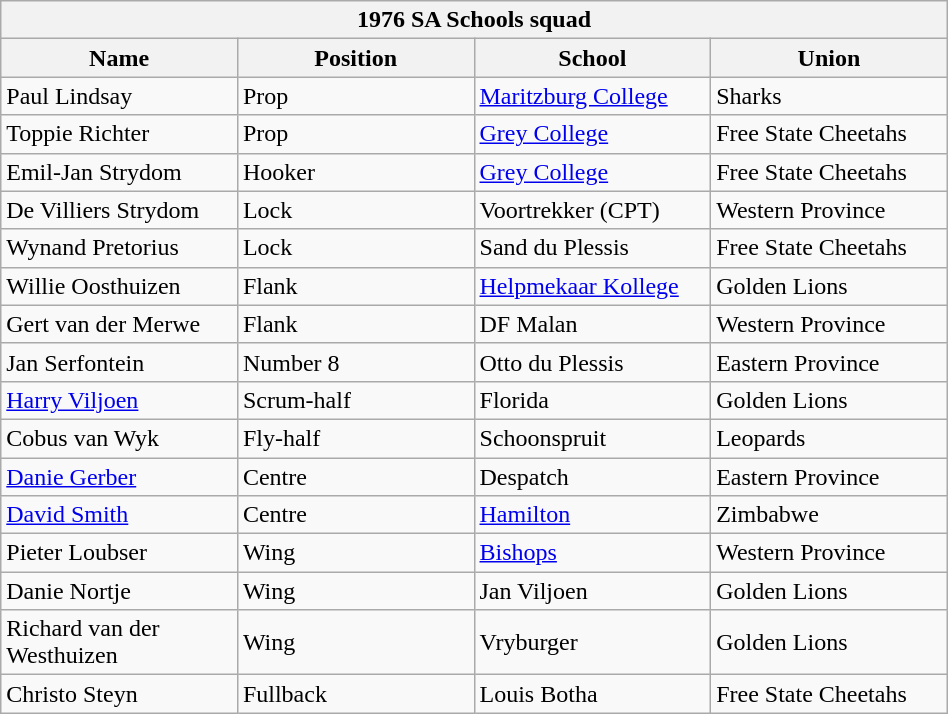<table class="wikitable" style="text-align:left; width:50%">
<tr>
<th colspan="100%">1976 SA Schools squad</th>
</tr>
<tr>
<th style="width:25%;">Name</th>
<th style="width:25%;">Position</th>
<th style="width:25%;">School</th>
<th style="width:25%;">Union</th>
</tr>
<tr>
<td>Paul Lindsay</td>
<td>Prop</td>
<td><a href='#'>Maritzburg College</a></td>
<td>Sharks</td>
</tr>
<tr>
<td>Toppie Richter</td>
<td>Prop</td>
<td><a href='#'>Grey College</a></td>
<td>Free State Cheetahs</td>
</tr>
<tr>
<td>Emil-Jan Strydom</td>
<td>Hooker</td>
<td><a href='#'>Grey College</a></td>
<td>Free State Cheetahs</td>
</tr>
<tr>
<td>De Villiers Strydom</td>
<td>Lock</td>
<td>Voortrekker (CPT)</td>
<td>Western Province</td>
</tr>
<tr>
<td>Wynand Pretorius</td>
<td>Lock</td>
<td>Sand du Plessis</td>
<td>Free State Cheetahs</td>
</tr>
<tr>
<td>Willie Oosthuizen</td>
<td>Flank</td>
<td><a href='#'>Helpmekaar Kollege</a></td>
<td>Golden Lions</td>
</tr>
<tr>
<td>Gert van der Merwe</td>
<td>Flank</td>
<td>DF Malan</td>
<td>Western Province</td>
</tr>
<tr>
<td>Jan Serfontein</td>
<td>Number 8</td>
<td>Otto du Plessis</td>
<td>Eastern Province</td>
</tr>
<tr>
<td><a href='#'>Harry Viljoen</a></td>
<td>Scrum-half</td>
<td>Florida</td>
<td>Golden Lions</td>
</tr>
<tr>
<td>Cobus van Wyk</td>
<td>Fly-half</td>
<td>Schoonspruit</td>
<td>Leopards</td>
</tr>
<tr>
<td><a href='#'>Danie Gerber</a></td>
<td>Centre</td>
<td>Despatch</td>
<td>Eastern Province</td>
</tr>
<tr>
<td><a href='#'>David Smith</a></td>
<td>Centre</td>
<td><a href='#'>Hamilton</a></td>
<td>Zimbabwe</td>
</tr>
<tr>
<td>Pieter Loubser</td>
<td>Wing</td>
<td><a href='#'>Bishops</a></td>
<td>Western Province</td>
</tr>
<tr>
<td>Danie Nortje</td>
<td>Wing</td>
<td>Jan Viljoen</td>
<td>Golden Lions</td>
</tr>
<tr>
<td>Richard van der Westhuizen</td>
<td>Wing</td>
<td>Vryburger</td>
<td>Golden Lions</td>
</tr>
<tr>
<td>Christo Steyn</td>
<td>Fullback</td>
<td>Louis Botha</td>
<td>Free State Cheetahs</td>
</tr>
</table>
